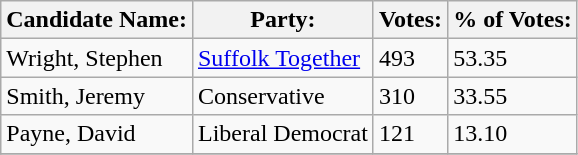<table class="wikitable">
<tr>
<th>Candidate Name:</th>
<th>Party:</th>
<th>Votes:</th>
<th>% of Votes:</th>
</tr>
<tr>
<td>Wright, Stephen</td>
<td><a href='#'>Suffolk Together</a></td>
<td>493</td>
<td>53.35</td>
</tr>
<tr>
<td>Smith, Jeremy</td>
<td>Conservative</td>
<td>310</td>
<td>33.55</td>
</tr>
<tr>
<td>Payne, David</td>
<td>Liberal Democrat</td>
<td>121</td>
<td>13.10</td>
</tr>
<tr>
</tr>
</table>
